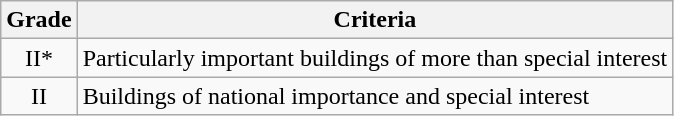<table class="wikitable">
<tr>
<th>Grade</th>
<th>Criteria</th>
</tr>
<tr>
<td align="center" >II*</td>
<td>Particularly important buildings of more than special interest</td>
</tr>
<tr>
<td align="center" >II</td>
<td>Buildings of national importance and special interest</td>
</tr>
</table>
